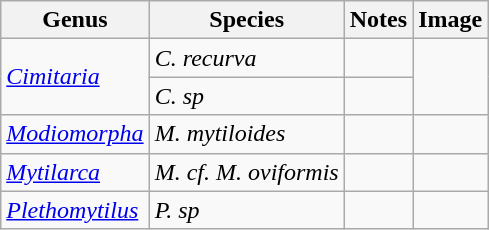<table class="wikitable">
<tr>
<th>Genus</th>
<th>Species</th>
<th>Notes</th>
<th>Image</th>
</tr>
<tr>
<td rowspan="2"><em><a href='#'>Cimitaria</a></em></td>
<td><em>C. recurva</em></td>
<td></td>
<td rowspan="2"></td>
</tr>
<tr>
<td><em>C. sp</em></td>
<td></td>
</tr>
<tr>
<td><em><a href='#'>Modiomorpha</a></em></td>
<td><em>M. mytiloides</em></td>
<td></td>
<td></td>
</tr>
<tr>
<td><em><a href='#'>Mytilarca</a></em></td>
<td><em>M. cf. M. oviformis</em></td>
<td></td>
<td></td>
</tr>
<tr>
<td><em><a href='#'>Plethomytilus</a></em></td>
<td><em>P. sp</em></td>
<td></td>
<td></td>
</tr>
</table>
